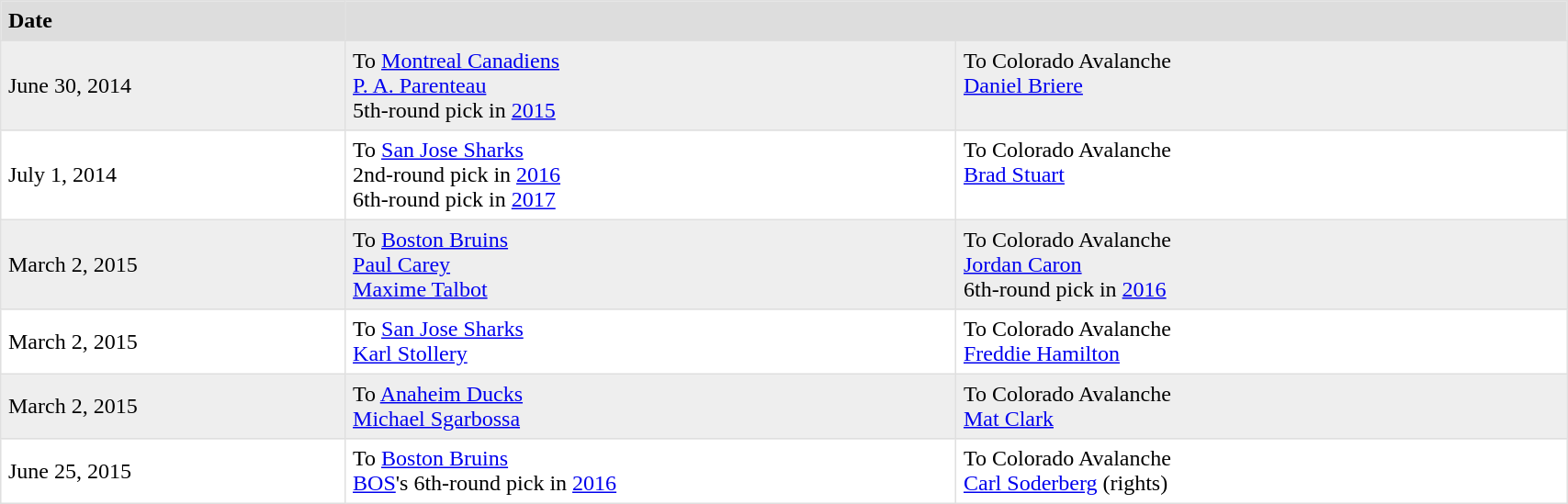<table border=1 style="border-collapse:collapse" bordercolor="#DFDFDF" cellpadding="5" width=90%>
<tr bgcolor="#dddddd">
<td><strong>Date</strong></td>
<th colspan="2"></th>
</tr>
<tr bgcolor="eeeeee">
<td style="width:22%;">June 30, 2014</td>
<td style="width:39%;" valign="top">To <a href='#'>Montreal Canadiens</a><br><a href='#'>P. A. Parenteau</a><br>5th-round pick in <a href='#'>2015</a></td>
<td style="width:39%;" valign="top">To Colorado Avalanche<br><a href='#'>Daniel Briere</a></td>
</tr>
<tr>
<td style="width:22%;">July 1, 2014</td>
<td style="width:39%;" valign="top">To <a href='#'>San Jose Sharks</a><br>2nd-round pick in <a href='#'>2016</a><br>6th-round pick in <a href='#'>2017</a></td>
<td style="width:39%;" valign="top">To Colorado Avalanche<br><a href='#'>Brad Stuart</a></td>
</tr>
<tr bgcolor="eeeeee">
<td style="width:22%;">March 2, 2015</td>
<td style="width:39%;" valign="top">To <a href='#'>Boston Bruins</a><br><a href='#'>Paul Carey</a><br><a href='#'>Maxime Talbot</a></td>
<td style="width:39%;" valign="top">To Colorado Avalanche<br><a href='#'>Jordan Caron</a><br>6th-round pick in <a href='#'>2016</a></td>
</tr>
<tr>
<td style="width:22%;">March 2, 2015</td>
<td style="width:39%;" valign="top">To <a href='#'>San Jose Sharks</a><br><a href='#'>Karl Stollery</a></td>
<td style="width:39%;" valign="top">To Colorado Avalanche<br><a href='#'>Freddie Hamilton</a></td>
</tr>
<tr bgcolor="eeeeee">
<td style="width:22%;">March 2, 2015</td>
<td style="width:39%;" valign="top">To <a href='#'>Anaheim Ducks</a><br><a href='#'>Michael Sgarbossa</a></td>
<td style="width:39%;" valign="top">To Colorado Avalanche<br><a href='#'>Mat Clark</a></td>
</tr>
<tr>
<td style="width:22%;">June 25, 2015</td>
<td style="width:39%;" valign="top">To <a href='#'>Boston Bruins</a><br><a href='#'>BOS</a>'s 6th-round pick in <a href='#'>2016</a></td>
<td style="width:39%;" valign="top">To Colorado Avalanche<br><a href='#'>Carl Soderberg</a> (rights)</td>
</tr>
</table>
